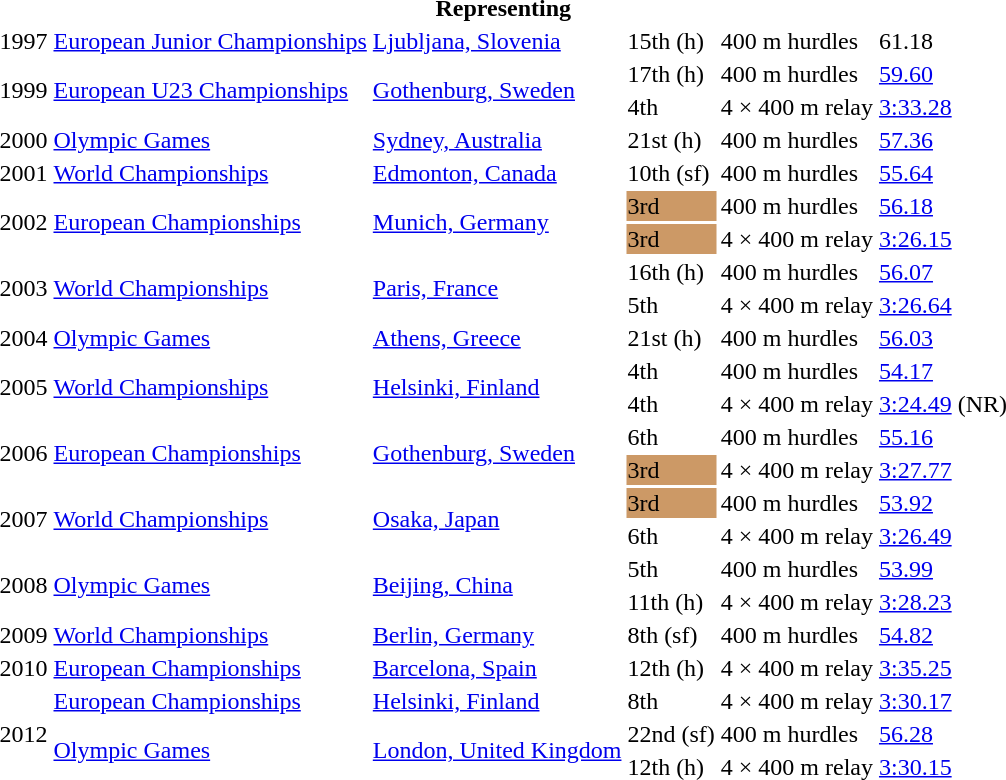<table>
<tr>
<th colspan="6">Representing </th>
</tr>
<tr>
<td>1997</td>
<td><a href='#'>European Junior Championships</a></td>
<td><a href='#'>Ljubljana, Slovenia</a></td>
<td>15th (h)</td>
<td>400 m hurdles</td>
<td>61.18</td>
</tr>
<tr>
<td rowspan=2>1999</td>
<td rowspan=2><a href='#'>European U23 Championships</a></td>
<td rowspan=2><a href='#'>Gothenburg, Sweden</a></td>
<td>17th (h)</td>
<td>400 m hurdles</td>
<td><a href='#'>59.60</a></td>
</tr>
<tr>
<td>4th</td>
<td>4 × 400 m relay</td>
<td><a href='#'>3:33.28</a></td>
</tr>
<tr>
<td>2000</td>
<td><a href='#'>Olympic Games</a></td>
<td><a href='#'>Sydney, Australia</a></td>
<td>21st (h)</td>
<td>400 m hurdles</td>
<td><a href='#'>57.36</a></td>
</tr>
<tr>
<td>2001</td>
<td><a href='#'>World Championships</a></td>
<td><a href='#'>Edmonton, Canada</a></td>
<td>10th (sf)</td>
<td>400 m hurdles</td>
<td><a href='#'>55.64</a></td>
</tr>
<tr>
<td rowspan=2>2002</td>
<td rowspan=2><a href='#'>European Championships</a></td>
<td rowspan=2><a href='#'>Munich, Germany</a></td>
<td bgcolor=cc9966>3rd</td>
<td>400 m hurdles</td>
<td><a href='#'>56.18</a></td>
</tr>
<tr>
<td bgcolor=cc9966>3rd</td>
<td>4 × 400 m relay</td>
<td><a href='#'>3:26.15</a></td>
</tr>
<tr>
<td rowspan=2>2003</td>
<td rowspan=2><a href='#'>World Championships</a></td>
<td rowspan=2><a href='#'>Paris, France</a></td>
<td>16th (h)</td>
<td>400 m hurdles</td>
<td><a href='#'>56.07</a></td>
</tr>
<tr>
<td>5th</td>
<td>4 × 400 m relay</td>
<td><a href='#'>3:26.64</a></td>
</tr>
<tr>
<td>2004</td>
<td><a href='#'>Olympic Games</a></td>
<td><a href='#'>Athens, Greece</a></td>
<td>21st (h)</td>
<td>400 m hurdles</td>
<td><a href='#'>56.03</a></td>
</tr>
<tr>
<td rowspan=2>2005</td>
<td rowspan=2><a href='#'>World Championships</a></td>
<td rowspan=2><a href='#'>Helsinki, Finland</a></td>
<td>4th</td>
<td>400 m hurdles</td>
<td><a href='#'>54.17</a></td>
</tr>
<tr>
<td>4th</td>
<td>4 × 400 m relay</td>
<td><a href='#'>3:24.49</a> (NR)</td>
</tr>
<tr>
<td rowspan=2>2006</td>
<td rowspan=2><a href='#'>European Championships</a></td>
<td rowspan=2><a href='#'>Gothenburg, Sweden</a></td>
<td>6th</td>
<td>400 m hurdles</td>
<td><a href='#'>55.16</a></td>
</tr>
<tr>
<td bgcolor=cc9966>3rd</td>
<td>4 × 400 m relay</td>
<td><a href='#'>3:27.77</a></td>
</tr>
<tr>
<td rowspan=2>2007</td>
<td rowspan=2><a href='#'>World Championships</a></td>
<td rowspan=2><a href='#'>Osaka, Japan</a></td>
<td bgcolor=cc9966>3rd</td>
<td>400 m hurdles</td>
<td><a href='#'>53.92</a></td>
</tr>
<tr>
<td>6th</td>
<td>4 × 400 m relay</td>
<td><a href='#'>3:26.49</a></td>
</tr>
<tr>
<td rowspan=2>2008</td>
<td rowspan=2><a href='#'>Olympic Games</a></td>
<td rowspan=2><a href='#'>Beijing, China</a></td>
<td>5th</td>
<td>400 m hurdles</td>
<td><a href='#'>53.99</a></td>
</tr>
<tr>
<td>11th (h)</td>
<td>4 × 400 m relay</td>
<td><a href='#'>3:28.23</a></td>
</tr>
<tr>
<td>2009</td>
<td><a href='#'>World Championships</a></td>
<td><a href='#'>Berlin, Germany</a></td>
<td>8th (sf)</td>
<td>400 m hurdles</td>
<td><a href='#'>54.82</a></td>
</tr>
<tr>
<td>2010</td>
<td><a href='#'>European Championships</a></td>
<td><a href='#'>Barcelona, Spain</a></td>
<td>12th (h)</td>
<td>4 × 400 m relay</td>
<td><a href='#'>3:35.25</a></td>
</tr>
<tr>
<td rowspan=3>2012</td>
<td><a href='#'>European Championships</a></td>
<td><a href='#'>Helsinki, Finland</a></td>
<td>8th</td>
<td>4 × 400 m relay</td>
<td><a href='#'>3:30.17</a></td>
</tr>
<tr>
<td rowspan=2><a href='#'>Olympic Games</a></td>
<td rowspan=2><a href='#'>London, United Kingdom</a></td>
<td>22nd (sf)</td>
<td>400 m hurdles</td>
<td><a href='#'>56.28</a></td>
</tr>
<tr>
<td>12th (h)</td>
<td>4 × 400 m relay</td>
<td><a href='#'>3:30.15</a></td>
</tr>
</table>
